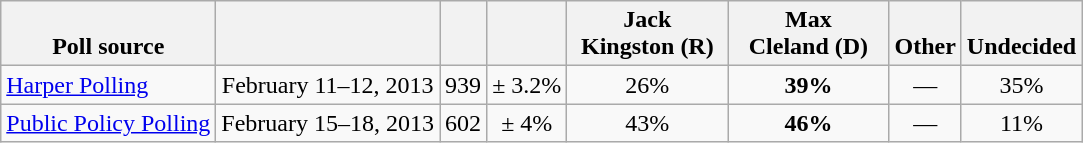<table class="wikitable" style="text-align:center">
<tr valign= bottom>
<th>Poll source</th>
<th></th>
<th></th>
<th></th>
<th style="width:100px;">Jack<br>Kingston (R)</th>
<th style="width:100px;">Max<br>Cleland (D)</th>
<th>Other</th>
<th>Undecided</th>
</tr>
<tr>
<td align=left><a href='#'>Harper Polling</a></td>
<td>February 11–12, 2013</td>
<td>939</td>
<td>± 3.2%</td>
<td>26%</td>
<td><strong>39%</strong></td>
<td>—</td>
<td>35%</td>
</tr>
<tr>
<td align=left><a href='#'>Public Policy Polling</a></td>
<td>February 15–18, 2013</td>
<td>602</td>
<td>± 4%</td>
<td>43%</td>
<td><strong>46%</strong></td>
<td>—</td>
<td>11%</td>
</tr>
</table>
